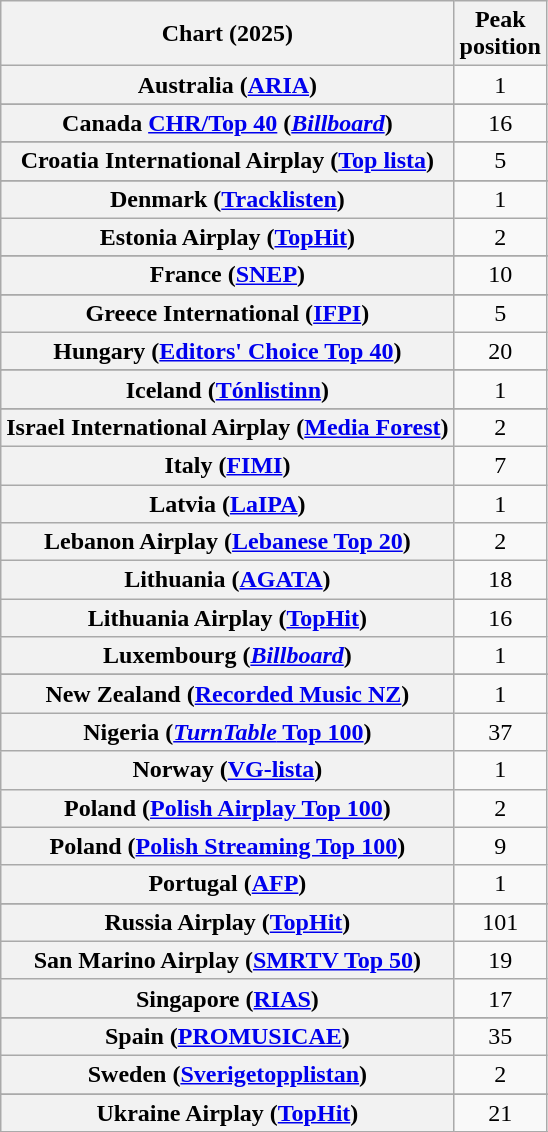<table class="wikitable sortable plainrowheaders" style="text-align:center">
<tr>
<th scope="col">Chart (2025)</th>
<th scope="col">Peak<br>position</th>
</tr>
<tr>
<th scope="row">Australia (<a href='#'>ARIA</a>)</th>
<td>1</td>
</tr>
<tr>
</tr>
<tr>
</tr>
<tr>
</tr>
<tr>
</tr>
<tr>
</tr>
<tr>
<th scope="row">Canada <a href='#'>CHR/Top 40</a> (<em><a href='#'>Billboard</a></em>)</th>
<td>16</td>
</tr>
<tr>
</tr>
<tr>
<th scope="row">Croatia International Airplay (<a href='#'>Top lista</a>)</th>
<td>5</td>
</tr>
<tr>
</tr>
<tr>
</tr>
<tr>
<th scope="row">Denmark (<a href='#'>Tracklisten</a>)</th>
<td>1</td>
</tr>
<tr>
<th scope="row">Estonia Airplay (<a href='#'>TopHit</a>)</th>
<td>2</td>
</tr>
<tr>
</tr>
<tr>
<th scope="row">France (<a href='#'>SNEP</a>)</th>
<td>10</td>
</tr>
<tr>
</tr>
<tr>
</tr>
<tr>
<th scope="row">Greece International (<a href='#'>IFPI</a>)</th>
<td>5</td>
</tr>
<tr>
<th scope="row">Hungary (<a href='#'>Editors' Choice Top 40</a>)</th>
<td>20</td>
</tr>
<tr>
</tr>
<tr>
<th scope="row">Iceland (<a href='#'>Tónlistinn</a>)</th>
<td>1</td>
</tr>
<tr>
</tr>
<tr>
<th scope="row">Israel International Airplay (<a href='#'>Media Forest</a>)</th>
<td>2</td>
</tr>
<tr>
<th scope="row">Italy (<a href='#'>FIMI</a>)</th>
<td>7</td>
</tr>
<tr>
<th scope="row">Latvia (<a href='#'>LaIPA</a>)</th>
<td>1</td>
</tr>
<tr>
<th scope="row">Lebanon Airplay (<a href='#'>Lebanese Top 20</a>)</th>
<td>2</td>
</tr>
<tr>
<th scope="row">Lithuania (<a href='#'>AGATA</a>)</th>
<td>18</td>
</tr>
<tr>
<th scope="row">Lithuania Airplay (<a href='#'>TopHit</a>)</th>
<td>16</td>
</tr>
<tr>
<th scope="row">Luxembourg (<em><a href='#'>Billboard</a></em>)</th>
<td>1</td>
</tr>
<tr>
</tr>
<tr>
</tr>
<tr>
<th scope="row">New Zealand (<a href='#'>Recorded Music NZ</a>)</th>
<td>1</td>
</tr>
<tr>
<th scope="row">Nigeria (<a href='#'><em>TurnTable</em> Top 100</a>)</th>
<td>37</td>
</tr>
<tr>
<th scope="row">Norway (<a href='#'>VG-lista</a>)</th>
<td>1</td>
</tr>
<tr>
<th scope="row">Poland (<a href='#'>Polish Airplay Top 100</a>)</th>
<td>2</td>
</tr>
<tr>
<th scope="row">Poland (<a href='#'>Polish Streaming Top 100</a>)</th>
<td>9</td>
</tr>
<tr>
<th scope="row">Portugal (<a href='#'>AFP</a>)</th>
<td>1</td>
</tr>
<tr>
</tr>
<tr>
</tr>
<tr>
<th scope="row">Russia Airplay (<a href='#'>TopHit</a>)</th>
<td>101</td>
</tr>
<tr>
<th scope="row">San Marino Airplay (<a href='#'>SMRTV Top 50</a>)</th>
<td>19</td>
</tr>
<tr>
<th scope="row">Singapore (<a href='#'>RIAS</a>)</th>
<td>17</td>
</tr>
<tr>
</tr>
<tr>
</tr>
<tr>
</tr>
<tr>
<th scope="row">Spain (<a href='#'>PROMUSICAE</a>)</th>
<td>35</td>
</tr>
<tr>
<th scope="row">Sweden (<a href='#'>Sverigetopplistan</a>)</th>
<td>2</td>
</tr>
<tr>
</tr>
<tr>
<th scope="row">Ukraine Airplay (<a href='#'>TopHit</a>)</th>
<td>21</td>
</tr>
<tr>
</tr>
<tr>
</tr>
<tr>
</tr>
<tr>
</tr>
<tr>
</tr>
</table>
